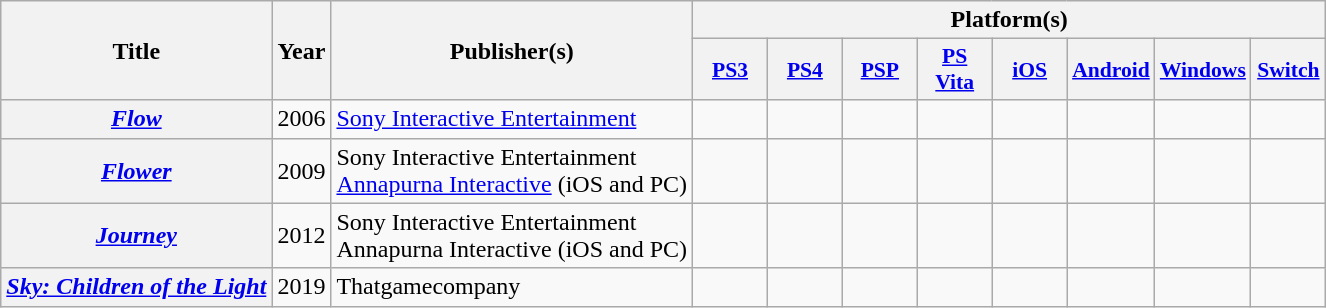<table class="wikitable sortable">
<tr>
<th rowspan="2" scope="col">Title</th>
<th rowspan="2" scope="col">Year</th>
<th rowspan="2" scope="col">Publisher(s)</th>
<th colspan="8" scope="col">Platform(s)</th>
</tr>
<tr>
<th style="width:3em; font-size:90%" class="unsortable"><a href='#'>PS3</a></th>
<th style="width:3em; font-size:90%" class="unsortable"><a href='#'>PS4</a></th>
<th style="width:3em; font-size:90%" class="unsortable"><a href='#'>PSP</a></th>
<th style="width:3em; font-size:90%" class="unsortable"><a href='#'>PS Vita</a></th>
<th style="width:3em; font-size:90%" class="unsortable"><a href='#'>iOS</a></th>
<th style="width:3em; font-size:90%" class="unsortable"><a href='#'>Android</a></th>
<th style="width:3em; font-size:90%" class="unsortable"><a href='#'>Windows</a></th>
<th style="width:3em; font-size:90%" class="unsortable"><a href='#'>Switch</a></th>
</tr>
<tr>
<th scope="row"><em><a href='#'>Flow</a></em></th>
<td>2006</td>
<td><a href='#'>Sony Interactive Entertainment</a></td>
<td></td>
<td></td>
<td></td>
<td></td>
<td></td>
<td></td>
<td></td>
<td></td>
</tr>
<tr>
<th scope="row"><em><a href='#'>Flower</a></em></th>
<td>2009</td>
<td>Sony Interactive Entertainment<br><a href='#'>Annapurna Interactive</a> (iOS and PC)</td>
<td></td>
<td></td>
<td></td>
<td></td>
<td></td>
<td></td>
<td></td>
<td></td>
</tr>
<tr>
<th scope="row"><em><a href='#'>Journey</a></em></th>
<td>2012</td>
<td>Sony Interactive Entertainment<br>Annapurna Interactive (iOS and PC)</td>
<td></td>
<td></td>
<td></td>
<td></td>
<td></td>
<td></td>
<td></td>
<td></td>
</tr>
<tr>
<th scope="row"><em><a href='#'>Sky: Children of the Light</a></em></th>
<td>2019</td>
<td>Thatgamecompany</td>
<td></td>
<td></td>
<td></td>
<td></td>
<td></td>
<td></td>
<td></td>
<td></td>
</tr>
</table>
